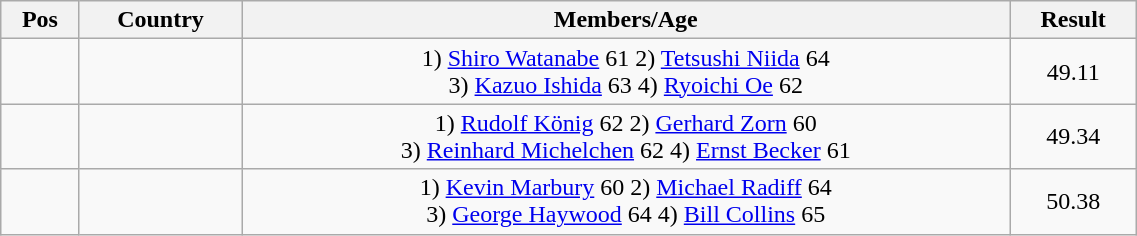<table class="wikitable"  style="text-align:center; width:60%;">
<tr>
<th>Pos</th>
<th>Country</th>
<th>Members/Age</th>
<th>Result</th>
</tr>
<tr>
<td align=center></td>
<td align=left></td>
<td>1) <a href='#'>Shiro Watanabe</a> 61 2) <a href='#'>Tetsushi Niida</a> 64<br>3) <a href='#'>Kazuo Ishida</a> 63 4) <a href='#'>Ryoichi Oe</a> 62</td>
<td>49.11</td>
</tr>
<tr>
<td align=center></td>
<td align=left></td>
<td>1) <a href='#'>Rudolf König</a> 62 2) <a href='#'>Gerhard Zorn</a> 60<br>3) <a href='#'>Reinhard Michelchen</a> 62 4) <a href='#'>Ernst Becker</a> 61</td>
<td>49.34</td>
</tr>
<tr>
<td align=center></td>
<td align=left></td>
<td>1) <a href='#'>Kevin Marbury</a> 60 2) <a href='#'>Michael Radiff</a> 64<br>3) <a href='#'>George Haywood</a> 64 4) <a href='#'>Bill Collins</a> 65</td>
<td>50.38</td>
</tr>
</table>
